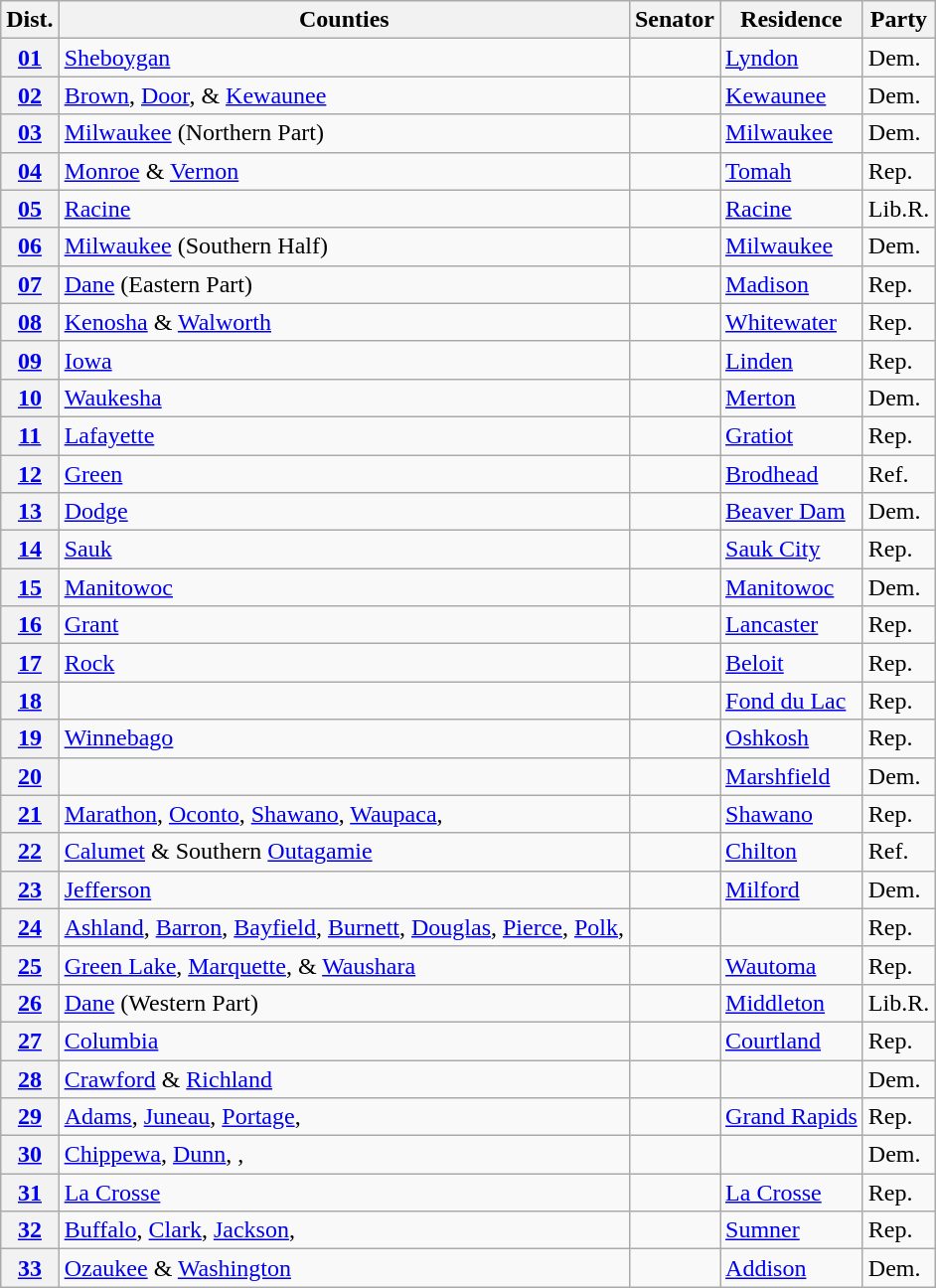<table class="wikitable sortable">
<tr>
<th>Dist.</th>
<th>Counties</th>
<th>Senator</th>
<th>Residence</th>
<th>Party</th>
</tr>
<tr>
<th><a href='#'>01</a></th>
<td><a href='#'>Sheboygan</a></td>
<td></td>
<td><a href='#'>Lyndon</a></td>
<td>Dem.</td>
</tr>
<tr>
<th><a href='#'>02</a></th>
<td><a href='#'>Brown</a>, <a href='#'>Door</a>, & <a href='#'>Kewaunee</a></td>
<td></td>
<td><a href='#'>Kewaunee</a></td>
<td>Dem.</td>
</tr>
<tr>
<th><a href='#'>03</a></th>
<td><a href='#'>Milwaukee</a> (Northern Part)</td>
<td></td>
<td><a href='#'>Milwaukee</a></td>
<td>Dem.</td>
</tr>
<tr>
<th><a href='#'>04</a></th>
<td><a href='#'>Monroe</a> & <a href='#'>Vernon</a></td>
<td></td>
<td><a href='#'>Tomah</a></td>
<td>Rep.</td>
</tr>
<tr>
<th><a href='#'>05</a></th>
<td><a href='#'>Racine</a></td>
<td></td>
<td><a href='#'>Racine</a></td>
<td>Lib.R.</td>
</tr>
<tr>
<th><a href='#'>06</a></th>
<td><a href='#'>Milwaukee</a> (Southern Half)</td>
<td></td>
<td><a href='#'>Milwaukee</a></td>
<td>Dem.</td>
</tr>
<tr>
<th><a href='#'>07</a></th>
<td><a href='#'>Dane</a> (Eastern Part)</td>
<td></td>
<td><a href='#'>Madison</a></td>
<td>Rep.</td>
</tr>
<tr>
<th><a href='#'>08</a></th>
<td><a href='#'>Kenosha</a> & <a href='#'>Walworth</a></td>
<td></td>
<td><a href='#'>Whitewater</a></td>
<td>Rep.</td>
</tr>
<tr>
<th><a href='#'>09</a></th>
<td><a href='#'>Iowa</a></td>
<td></td>
<td><a href='#'>Linden</a></td>
<td>Rep.</td>
</tr>
<tr>
<th><a href='#'>10</a></th>
<td><a href='#'>Waukesha</a></td>
<td></td>
<td><a href='#'>Merton</a></td>
<td>Dem.</td>
</tr>
<tr>
<th><a href='#'>11</a></th>
<td><a href='#'>Lafayette</a></td>
<td></td>
<td><a href='#'>Gratiot</a></td>
<td>Rep.</td>
</tr>
<tr>
<th><a href='#'>12</a></th>
<td><a href='#'>Green</a></td>
<td></td>
<td><a href='#'>Brodhead</a></td>
<td>Ref.</td>
</tr>
<tr>
<th><a href='#'>13</a></th>
<td><a href='#'>Dodge</a></td>
<td></td>
<td><a href='#'>Beaver Dam</a></td>
<td>Dem.</td>
</tr>
<tr>
<th><a href='#'>14</a></th>
<td><a href='#'>Sauk</a></td>
<td></td>
<td><a href='#'>Sauk City</a></td>
<td>Rep.</td>
</tr>
<tr>
<th><a href='#'>15</a></th>
<td><a href='#'>Manitowoc</a></td>
<td></td>
<td><a href='#'>Manitowoc</a></td>
<td>Dem.</td>
</tr>
<tr>
<th><a href='#'>16</a></th>
<td><a href='#'>Grant</a></td>
<td></td>
<td><a href='#'>Lancaster</a></td>
<td>Rep.</td>
</tr>
<tr>
<th><a href='#'>17</a></th>
<td><a href='#'>Rock</a></td>
<td></td>
<td><a href='#'>Beloit</a></td>
<td>Rep.</td>
</tr>
<tr>
<th><a href='#'>18</a></th>
<td> </td>
<td></td>
<td><a href='#'>Fond du Lac</a></td>
<td>Rep.</td>
</tr>
<tr>
<th><a href='#'>19</a></th>
<td><a href='#'>Winnebago</a></td>
<td></td>
<td><a href='#'>Oshkosh</a></td>
<td>Rep.</td>
</tr>
<tr>
<th><a href='#'>20</a></th>
<td> </td>
<td></td>
<td><a href='#'>Marshfield</a></td>
<td>Dem.</td>
</tr>
<tr>
<th><a href='#'>21</a></th>
<td><a href='#'>Marathon</a>, <a href='#'>Oconto</a>, <a href='#'>Shawano</a>, <a href='#'>Waupaca</a>, </td>
<td></td>
<td><a href='#'>Shawano</a></td>
<td>Rep.</td>
</tr>
<tr>
<th><a href='#'>22</a></th>
<td><a href='#'>Calumet</a> & Southern <a href='#'>Outagamie</a></td>
<td></td>
<td><a href='#'>Chilton</a></td>
<td>Ref.</td>
</tr>
<tr>
<th><a href='#'>23</a></th>
<td><a href='#'>Jefferson</a></td>
<td></td>
<td><a href='#'>Milford</a></td>
<td>Dem.</td>
</tr>
<tr>
<th><a href='#'>24</a></th>
<td><a href='#'>Ashland</a>, <a href='#'>Barron</a>, <a href='#'>Bayfield</a>, <a href='#'>Burnett</a>, <a href='#'>Douglas</a>, <a href='#'>Pierce</a>, <a href='#'>Polk</a>, </td>
<td></td>
<td></td>
<td>Rep.</td>
</tr>
<tr>
<th><a href='#'>25</a></th>
<td><a href='#'>Green Lake</a>, <a href='#'>Marquette</a>, & <a href='#'>Waushara</a></td>
<td></td>
<td><a href='#'>Wautoma</a></td>
<td>Rep.</td>
</tr>
<tr>
<th><a href='#'>26</a></th>
<td><a href='#'>Dane</a> (Western Part)</td>
<td></td>
<td><a href='#'>Middleton</a></td>
<td>Lib.R.</td>
</tr>
<tr>
<th><a href='#'>27</a></th>
<td><a href='#'>Columbia</a></td>
<td></td>
<td><a href='#'>Courtland</a></td>
<td>Rep.</td>
</tr>
<tr>
<th><a href='#'>28</a></th>
<td><a href='#'>Crawford</a> & <a href='#'>Richland</a></td>
<td></td>
<td></td>
<td>Dem.</td>
</tr>
<tr>
<th><a href='#'>29</a></th>
<td><a href='#'>Adams</a>, <a href='#'>Juneau</a>, <a href='#'>Portage</a>, </td>
<td></td>
<td><a href='#'>Grand Rapids</a></td>
<td>Rep.</td>
</tr>
<tr>
<th><a href='#'>30</a></th>
<td><a href='#'>Chippewa</a>, <a href='#'>Dunn</a>, , </td>
<td></td>
<td></td>
<td>Dem.</td>
</tr>
<tr>
<th><a href='#'>31</a></th>
<td><a href='#'>La Crosse</a></td>
<td></td>
<td><a href='#'>La Crosse</a></td>
<td>Rep.</td>
</tr>
<tr>
<th><a href='#'>32</a></th>
<td><a href='#'>Buffalo</a>, <a href='#'>Clark</a>, <a href='#'>Jackson</a>, </td>
<td></td>
<td><a href='#'>Sumner</a></td>
<td>Rep.</td>
</tr>
<tr>
<th><a href='#'>33</a></th>
<td><a href='#'>Ozaukee</a> & <a href='#'>Washington</a></td>
<td></td>
<td><a href='#'>Addison</a></td>
<td>Dem.</td>
</tr>
</table>
